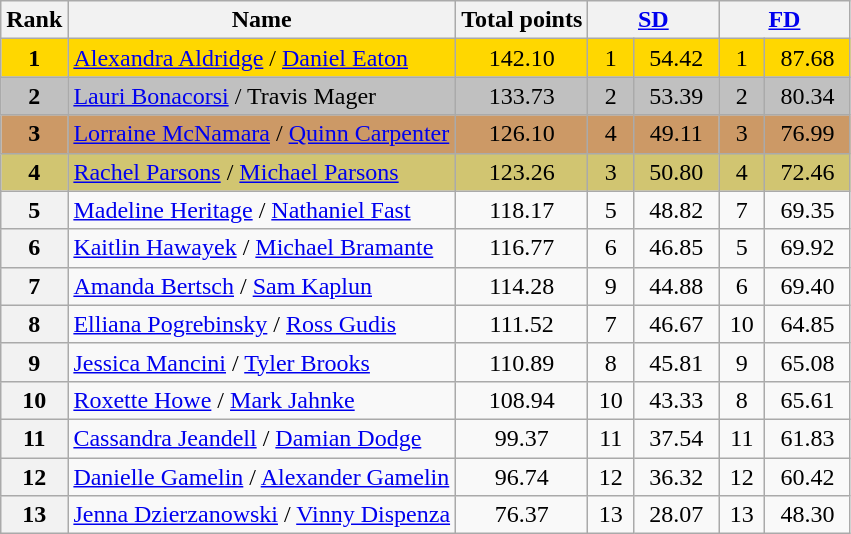<table class="wikitable sortable">
<tr>
<th>Rank</th>
<th>Name</th>
<th>Total points</th>
<th colspan="2" width="80px"><a href='#'>SD</a></th>
<th colspan="2" width="80px"><a href='#'>FD</a></th>
</tr>
<tr bgcolor="gold">
<td align="center"><strong>1</strong></td>
<td><a href='#'>Alexandra Aldridge</a> / <a href='#'>Daniel Eaton</a></td>
<td align="center">142.10</td>
<td align="center">1</td>
<td align="center">54.42</td>
<td align="center">1</td>
<td align="center">87.68</td>
</tr>
<tr bgcolor="silver">
<td align="center"><strong>2</strong></td>
<td><a href='#'>Lauri Bonacorsi</a> / Travis Mager</td>
<td align="center">133.73</td>
<td align="center">2</td>
<td align="center">53.39</td>
<td align="center">2</td>
<td align="center">80.34</td>
</tr>
<tr bgcolor="cc9966">
<td align="center"><strong>3</strong></td>
<td><a href='#'>Lorraine McNamara</a> / <a href='#'>Quinn Carpenter</a></td>
<td align="center">126.10</td>
<td align="center">4</td>
<td align="center">49.11</td>
<td align="center">3</td>
<td align="center">76.99</td>
</tr>
<tr bgcolor="#d1c571">
<td align="center"><strong>4</strong></td>
<td><a href='#'>Rachel Parsons</a> / <a href='#'>Michael Parsons</a></td>
<td align="center">123.26</td>
<td align="center">3</td>
<td align="center">50.80</td>
<td align="center">4</td>
<td align="center">72.46</td>
</tr>
<tr>
<th>5</th>
<td><a href='#'>Madeline Heritage</a> / <a href='#'>Nathaniel Fast</a></td>
<td align="center">118.17</td>
<td align="center">5</td>
<td align="center">48.82</td>
<td align="center">7</td>
<td align="center">69.35</td>
</tr>
<tr>
<th>6</th>
<td><a href='#'>Kaitlin Hawayek</a> / <a href='#'>Michael Bramante</a></td>
<td align="center">116.77</td>
<td align="center">6</td>
<td align="center">46.85</td>
<td align="center">5</td>
<td align="center">69.92</td>
</tr>
<tr>
<th>7</th>
<td><a href='#'>Amanda Bertsch</a> / <a href='#'>Sam Kaplun</a></td>
<td align="center">114.28</td>
<td align="center">9</td>
<td align="center">44.88</td>
<td align="center">6</td>
<td align="center">69.40</td>
</tr>
<tr>
<th>8</th>
<td><a href='#'>Elliana Pogrebinsky</a> / <a href='#'>Ross Gudis</a></td>
<td align="center">111.52</td>
<td align="center">7</td>
<td align="center">46.67</td>
<td align="center">10</td>
<td align="center">64.85</td>
</tr>
<tr>
<th>9</th>
<td><a href='#'>Jessica Mancini</a> / <a href='#'>Tyler Brooks</a></td>
<td align="center">110.89</td>
<td align="center">8</td>
<td align="center">45.81</td>
<td align="center">9</td>
<td align="center">65.08</td>
</tr>
<tr>
<th>10</th>
<td><a href='#'>Roxette Howe</a> / <a href='#'>Mark Jahnke</a></td>
<td align="center">108.94</td>
<td align="center">10</td>
<td align="center">43.33</td>
<td align="center">8</td>
<td align="center">65.61</td>
</tr>
<tr>
<th>11</th>
<td><a href='#'>Cassandra Jeandell</a> / <a href='#'>Damian Dodge</a></td>
<td align="center">99.37</td>
<td align="center">11</td>
<td align="center">37.54</td>
<td align="center">11</td>
<td align="center">61.83</td>
</tr>
<tr>
<th>12</th>
<td><a href='#'>Danielle Gamelin</a> / <a href='#'>Alexander Gamelin</a></td>
<td align="center">96.74</td>
<td align="center">12</td>
<td align="center">36.32</td>
<td align="center">12</td>
<td align="center">60.42</td>
</tr>
<tr>
<th>13</th>
<td><a href='#'>Jenna Dzierzanowski</a> / <a href='#'>Vinny Dispenza</a></td>
<td align="center">76.37</td>
<td align="center">13</td>
<td align="center">28.07</td>
<td align="center">13</td>
<td align="center">48.30</td>
</tr>
</table>
